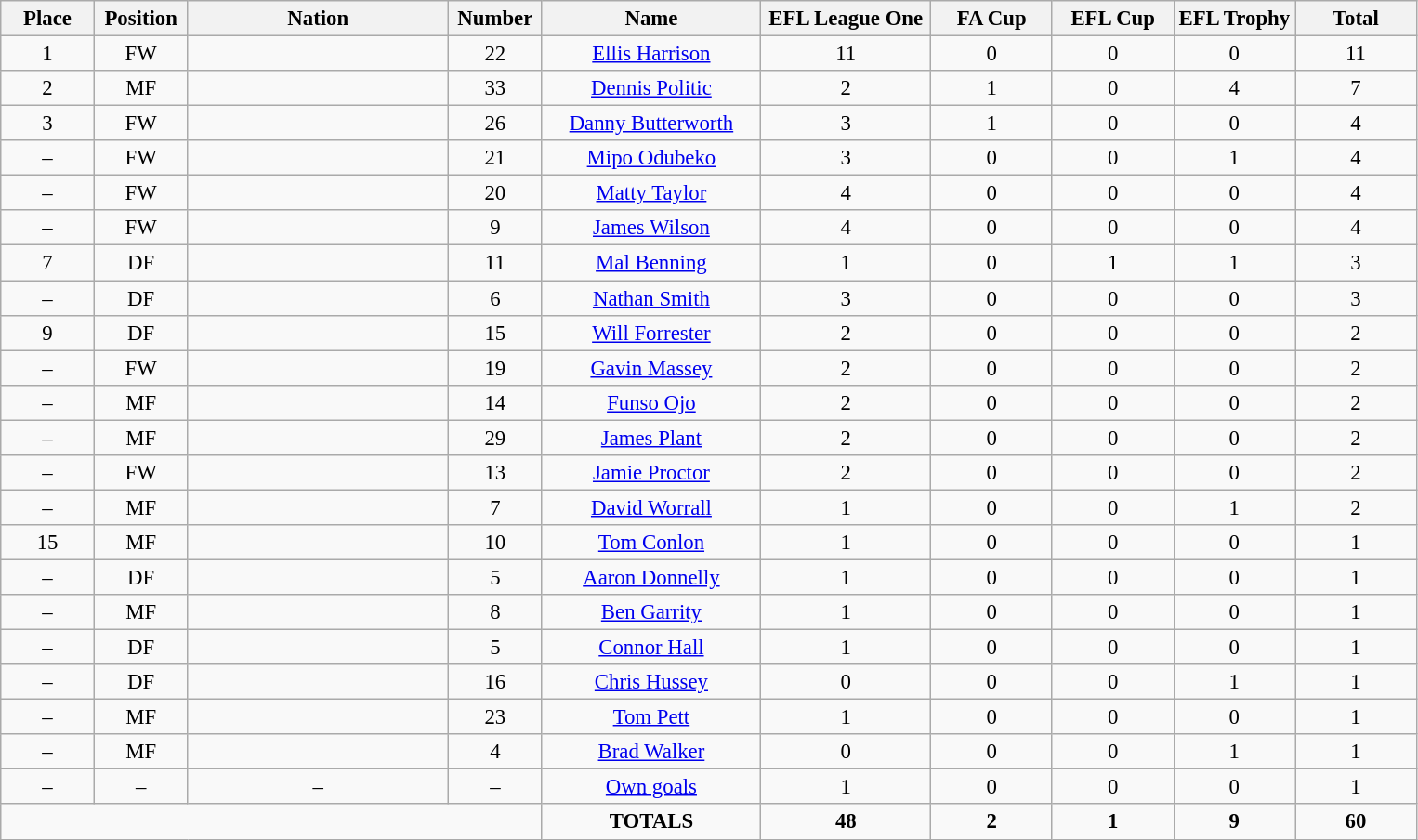<table class="wikitable" style="font-size: 95%; text-align: center;">
<tr>
<th width=60>Place</th>
<th width=60>Position</th>
<th width=180>Nation</th>
<th width=60>Number</th>
<th width=150>Name</th>
<th width=115>EFL League One</th>
<th width=80>FA Cup</th>
<th width=80>EFL Cup</th>
<th width=80>EFL Trophy</th>
<th width=80>Total</th>
</tr>
<tr>
<td>1</td>
<td>FW</td>
<td></td>
<td>22</td>
<td><a href='#'>Ellis Harrison</a></td>
<td>11</td>
<td>0</td>
<td>0</td>
<td>0</td>
<td>11</td>
</tr>
<tr>
<td>2</td>
<td>MF</td>
<td></td>
<td>33</td>
<td><a href='#'>Dennis Politic</a></td>
<td>2</td>
<td>1</td>
<td>0</td>
<td>4</td>
<td>7</td>
</tr>
<tr>
<td>3</td>
<td>FW</td>
<td></td>
<td>26</td>
<td><a href='#'>Danny Butterworth</a></td>
<td>3</td>
<td>1</td>
<td>0</td>
<td>0</td>
<td>4</td>
</tr>
<tr>
<td>–</td>
<td>FW</td>
<td></td>
<td>21</td>
<td><a href='#'>Mipo Odubeko</a></td>
<td>3</td>
<td>0</td>
<td>0</td>
<td>1</td>
<td>4</td>
</tr>
<tr>
<td>–</td>
<td>FW</td>
<td></td>
<td>20</td>
<td><a href='#'>Matty Taylor</a></td>
<td>4</td>
<td>0</td>
<td>0</td>
<td>0</td>
<td>4</td>
</tr>
<tr>
<td>–</td>
<td>FW</td>
<td></td>
<td>9</td>
<td><a href='#'>James Wilson</a></td>
<td>4</td>
<td>0</td>
<td>0</td>
<td>0</td>
<td>4</td>
</tr>
<tr>
<td>7</td>
<td>DF</td>
<td></td>
<td>11</td>
<td><a href='#'>Mal Benning</a></td>
<td>1</td>
<td>0</td>
<td>1</td>
<td>1</td>
<td>3</td>
</tr>
<tr>
<td>–</td>
<td>DF</td>
<td></td>
<td>6</td>
<td><a href='#'>Nathan Smith</a></td>
<td>3</td>
<td>0</td>
<td>0</td>
<td>0</td>
<td>3</td>
</tr>
<tr>
<td>9</td>
<td>DF</td>
<td></td>
<td>15</td>
<td><a href='#'>Will Forrester</a></td>
<td>2</td>
<td>0</td>
<td>0</td>
<td>0</td>
<td>2</td>
</tr>
<tr>
<td>–</td>
<td>FW</td>
<td></td>
<td>19</td>
<td><a href='#'>Gavin Massey</a></td>
<td>2</td>
<td>0</td>
<td>0</td>
<td>0</td>
<td>2</td>
</tr>
<tr>
<td>–</td>
<td>MF</td>
<td></td>
<td>14</td>
<td><a href='#'>Funso Ojo</a></td>
<td>2</td>
<td>0</td>
<td>0</td>
<td>0</td>
<td>2</td>
</tr>
<tr>
<td>–</td>
<td>MF</td>
<td></td>
<td>29</td>
<td><a href='#'>James Plant</a></td>
<td>2</td>
<td>0</td>
<td>0</td>
<td>0</td>
<td>2</td>
</tr>
<tr>
<td>–</td>
<td>FW</td>
<td></td>
<td>13</td>
<td><a href='#'>Jamie Proctor</a></td>
<td>2</td>
<td>0</td>
<td>0</td>
<td>0</td>
<td>2</td>
</tr>
<tr>
<td>–</td>
<td>MF</td>
<td></td>
<td>7</td>
<td><a href='#'>David Worrall</a></td>
<td>1</td>
<td>0</td>
<td>0</td>
<td>1</td>
<td>2</td>
</tr>
<tr>
<td>15</td>
<td>MF</td>
<td></td>
<td>10</td>
<td><a href='#'>Tom Conlon</a></td>
<td>1</td>
<td>0</td>
<td>0</td>
<td>0</td>
<td>1</td>
</tr>
<tr>
<td>–</td>
<td>DF</td>
<td></td>
<td>5</td>
<td><a href='#'>Aaron Donnelly</a></td>
<td>1</td>
<td>0</td>
<td>0</td>
<td>0</td>
<td>1</td>
</tr>
<tr>
<td>–</td>
<td>MF</td>
<td></td>
<td>8</td>
<td><a href='#'>Ben Garrity</a></td>
<td>1</td>
<td>0</td>
<td>0</td>
<td>0</td>
<td>1</td>
</tr>
<tr>
<td>–</td>
<td>DF</td>
<td></td>
<td>5</td>
<td><a href='#'>Connor Hall</a></td>
<td>1</td>
<td>0</td>
<td>0</td>
<td>0</td>
<td>1</td>
</tr>
<tr>
<td>–</td>
<td>DF</td>
<td></td>
<td>16</td>
<td><a href='#'>Chris Hussey</a></td>
<td>0</td>
<td>0</td>
<td>0</td>
<td>1</td>
<td>1</td>
</tr>
<tr>
<td>–</td>
<td>MF</td>
<td></td>
<td>23</td>
<td><a href='#'>Tom Pett</a></td>
<td>1</td>
<td>0</td>
<td>0</td>
<td>0</td>
<td>1</td>
</tr>
<tr>
<td>–</td>
<td>MF</td>
<td></td>
<td>4</td>
<td><a href='#'>Brad Walker</a></td>
<td>0</td>
<td>0</td>
<td>0</td>
<td>1</td>
<td>1</td>
</tr>
<tr>
<td>–</td>
<td>–</td>
<td>–</td>
<td>–</td>
<td><a href='#'>Own goals</a></td>
<td>1</td>
<td>0</td>
<td>0</td>
<td>0</td>
<td>1</td>
</tr>
<tr>
<td colspan="4"></td>
<td><strong>TOTALS</strong></td>
<td><strong>48</strong></td>
<td><strong>2</strong></td>
<td><strong>1</strong></td>
<td><strong>9</strong></td>
<td><strong>60</strong></td>
</tr>
</table>
